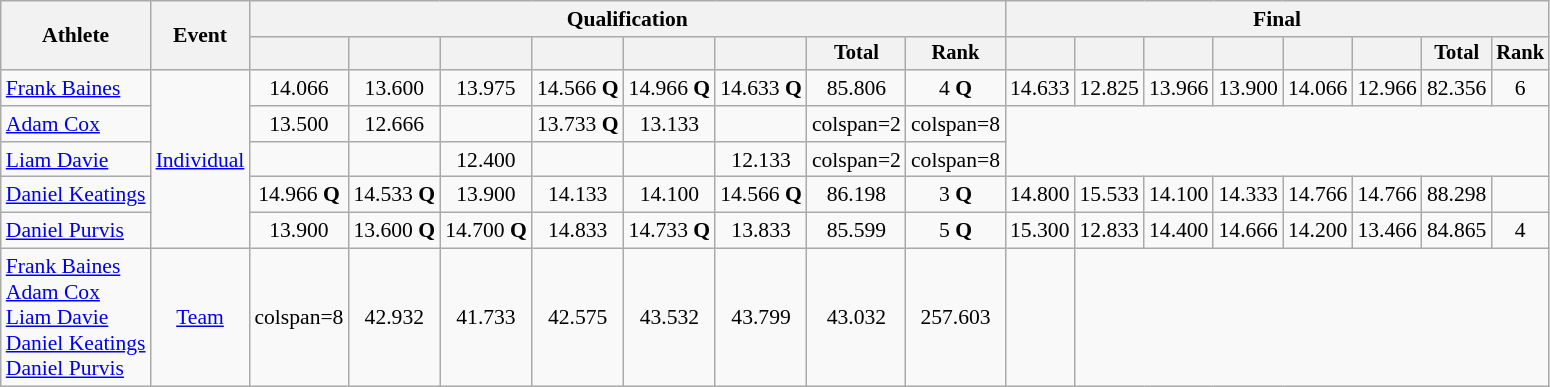<table class="wikitable" style="font-size:90%">
<tr>
<th rowspan=2>Athlete</th>
<th rowspan=2>Event</th>
<th colspan =8>Qualification</th>
<th colspan =8>Final</th>
</tr>
<tr style="font-size:95%">
<th></th>
<th></th>
<th></th>
<th></th>
<th></th>
<th></th>
<th>Total</th>
<th>Rank</th>
<th></th>
<th></th>
<th></th>
<th></th>
<th></th>
<th></th>
<th>Total</th>
<th>Rank</th>
</tr>
<tr align=center>
<td align=left><a href='#'>Frank Baines</a></td>
<td style="text-align:left;" rowspan="5"><a href='#'>Individual</a></td>
<td>14.066</td>
<td>13.600</td>
<td>13.975</td>
<td>14.566 <strong>Q</strong></td>
<td>14.966 <strong>Q</strong></td>
<td>14.633 <strong>Q</strong></td>
<td>85.806</td>
<td>4 <strong>Q</strong></td>
<td>14.633</td>
<td>12.825</td>
<td>13.966</td>
<td>13.900</td>
<td>14.066</td>
<td>12.966</td>
<td>82.356</td>
<td>6</td>
</tr>
<tr align=center>
<td align=left><a href='#'>Adam Cox</a></td>
<td>13.500</td>
<td>12.666</td>
<td></td>
<td>13.733 <strong>Q</strong></td>
<td>13.133</td>
<td></td>
<td>colspan=2 </td>
<td>colspan=8 </td>
</tr>
<tr align=center>
<td align=left><a href='#'>Liam Davie</a></td>
<td></td>
<td></td>
<td>12.400</td>
<td></td>
<td></td>
<td>12.133</td>
<td>colspan=2 </td>
<td>colspan=8 </td>
</tr>
<tr align=center>
<td align=left><a href='#'>Daniel Keatings</a></td>
<td>14.966 <strong>Q</strong></td>
<td>14.533 <strong>Q</strong></td>
<td>13.900</td>
<td>14.133</td>
<td>14.100</td>
<td>14.566 <strong>Q</strong></td>
<td>86.198</td>
<td>3 <strong>Q</strong></td>
<td>14.800</td>
<td>15.533</td>
<td>14.100</td>
<td>14.333</td>
<td>14.766</td>
<td>14.766</td>
<td>88.298</td>
<td></td>
</tr>
<tr align=center>
<td align=left><a href='#'>Daniel Purvis</a></td>
<td>13.900</td>
<td>13.600 <strong>Q</strong></td>
<td>14.700 <strong>Q</strong></td>
<td>14.833</td>
<td>14.733 <strong>Q</strong></td>
<td>13.833</td>
<td>85.599</td>
<td>5 <strong>Q</strong></td>
<td>15.300</td>
<td>12.833</td>
<td>14.400</td>
<td>14.666</td>
<td>14.200</td>
<td>13.466</td>
<td>84.865</td>
<td>4</td>
</tr>
<tr align=center>
<td align=left><a href='#'>Frank Baines</a><br><a href='#'>Adam Cox</a><br><a href='#'>Liam Davie</a><br><a href='#'>Daniel Keatings</a><br><a href='#'>Daniel Purvis</a></td>
<td><a href='#'>Team</a></td>
<td>colspan=8 </td>
<td>42.932</td>
<td>41.733</td>
<td>42.575</td>
<td>43.532</td>
<td>43.799</td>
<td>43.032</td>
<td>257.603</td>
<td></td>
</tr>
</table>
